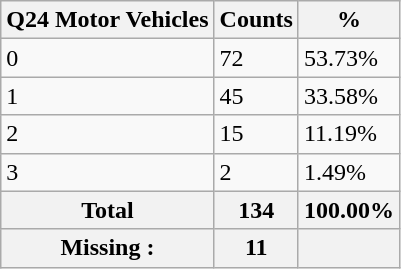<table class="wikitable sortable">
<tr>
<th>Q24 Motor Vehicles</th>
<th>Counts</th>
<th>%</th>
</tr>
<tr>
<td>0</td>
<td>72</td>
<td>53.73%</td>
</tr>
<tr>
<td>1</td>
<td>45</td>
<td>33.58%</td>
</tr>
<tr>
<td>2</td>
<td>15</td>
<td>11.19%</td>
</tr>
<tr>
<td>3</td>
<td>2</td>
<td>1.49%</td>
</tr>
<tr>
<th>Total</th>
<th>134</th>
<th>100.00%</th>
</tr>
<tr>
<th>Missing :</th>
<th>11</th>
<th></th>
</tr>
</table>
